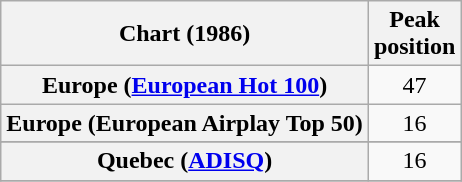<table class="wikitable plainrowheaders">
<tr>
<th>Chart (1986)</th>
<th>Peak<br>position</th>
</tr>
<tr>
<th scope="row">Europe (<a href='#'>European Hot 100</a>)</th>
<td align="center">47</td>
</tr>
<tr>
<th scope="row">Europe (European Airplay Top 50)</th>
<td style="text-align:center;">16</td>
</tr>
<tr>
</tr>
<tr>
<th scope="row">Quebec (<a href='#'>ADISQ</a>)</th>
<td align="center">16</td>
</tr>
<tr>
</tr>
</table>
